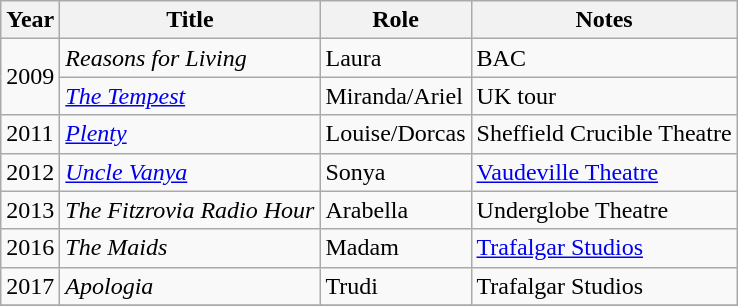<table class="wikitable">
<tr>
<th>Year</th>
<th>Title</th>
<th>Role</th>
<th>Notes</th>
</tr>
<tr>
<td rowspan="2">2009</td>
<td><em>Reasons for Living</em></td>
<td>Laura</td>
<td>BAC</td>
</tr>
<tr>
<td><em><a href='#'>The Tempest</a></em></td>
<td>Miranda/Ariel</td>
<td>UK tour</td>
</tr>
<tr>
<td>2011</td>
<td><em><a href='#'>Plenty</a></em></td>
<td>Louise/Dorcas</td>
<td>Sheffield Crucible Theatre</td>
</tr>
<tr>
<td>2012</td>
<td><em><a href='#'>Uncle Vanya</a></em></td>
<td>Sonya</td>
<td><a href='#'>Vaudeville Theatre</a></td>
</tr>
<tr>
<td>2013</td>
<td><em>The Fitzrovia Radio Hour</em></td>
<td>Arabella</td>
<td>Underglobe Theatre</td>
</tr>
<tr>
<td>2016</td>
<td><em>The Maids</em></td>
<td>Madam</td>
<td><a href='#'>Trafalgar Studios</a></td>
</tr>
<tr>
<td>2017</td>
<td><em>Apologia</em></td>
<td>Trudi</td>
<td>Trafalgar Studios</td>
</tr>
<tr>
</tr>
</table>
